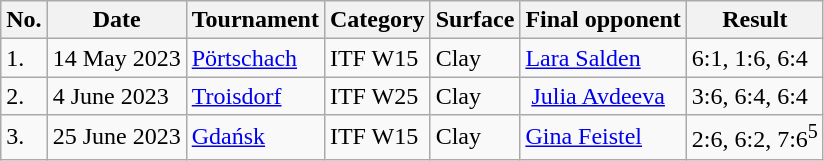<table class="wikitable">
<tr>
<th>No.</th>
<th>Date</th>
<th>Tournament</th>
<th>Category</th>
<th>Surface</th>
<th>Final opponent</th>
<th>Result</th>
</tr>
<tr>
<td>1.</td>
<td>14 May 2023</td>
<td><a href='#'>Pörtschach</a></td>
<td>ITF W15</td>
<td>Clay</td>
<td> <a href='#'>Lara Salden</a></td>
<td>6:1, 1:6, 6:4</td>
</tr>
<tr>
<td>2.</td>
<td>4 June 2023</td>
<td><a href='#'>Troisdorf</a></td>
<td>ITF W25</td>
<td>Clay</td>
<td> <a href='#'>Julia Avdeeva</a></td>
<td>3:6, 6:4, 6:4</td>
</tr>
<tr>
<td>3.</td>
<td>25 June 2023</td>
<td> <a href='#'>Gdańsk</a></td>
<td>ITF W15</td>
<td>Clay</td>
<td> <a href='#'>Gina Feistel</a></td>
<td>2:6, 6:2, 7:6<sup>5</sup></td>
</tr>
</table>
